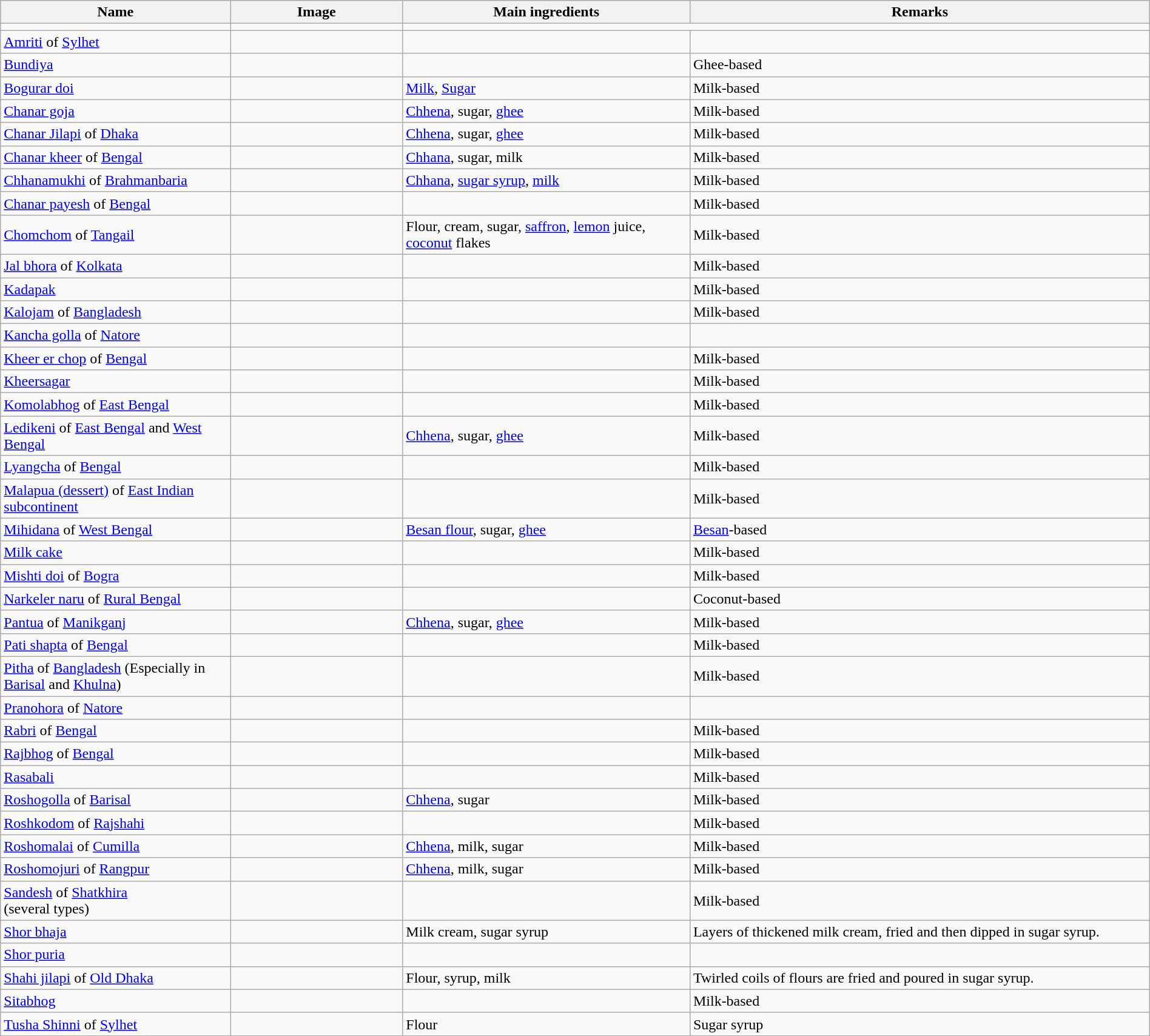<table class="wikitable sortable" style="width:100%;">
<tr>
<th style="width:20%;">Name</th>
<th style="width:15%;">Image</th>
<th style="width:25%;">Main ingredients</th>
<th style="width:40%;">Remarks</th>
</tr>
<tr>
<td></td>
<td></td>
</tr>
<tr>
<td><a href='#'>Amriti</a> of <a href='#'>Sylhet</a></td>
<td></td>
<td></td>
<td></td>
</tr>
<tr>
<td><a href='#'>Bundiya</a></td>
<td></td>
<td></td>
<td>Ghee-based</td>
</tr>
<tr>
<td><a href='#'>Bogurar doi</a></td>
<td></td>
<td><a href='#'>Milk</a>, <a href='#'>Sugar</a></td>
<td>Milk-based</td>
</tr>
<tr>
<td><a href='#'>Chanar goja</a></td>
<td></td>
<td><a href='#'>Chhena</a>, sugar, <a href='#'>ghee</a></td>
<td>Milk-based</td>
</tr>
<tr>
<td><a href='#'>Chanar Jilapi</a> of <a href='#'>Dhaka</a></td>
<td></td>
<td><a href='#'>Chhena</a>, sugar, <a href='#'>ghee</a></td>
<td>Milk-based</td>
</tr>
<tr>
<td><a href='#'>Chanar kheer</a> of <a href='#'>Bengal</a></td>
<td></td>
<td><a href='#'>Chhana</a>, sugar, milk</td>
<td>Milk-based</td>
</tr>
<tr>
<td><a href='#'>Chhanamukhi</a> of <a href='#'>Brahmanbaria</a></td>
<td></td>
<td><a href='#'>Chhana</a>, <a href='#'>sugar syrup</a>, <a href='#'>milk</a></td>
<td>Milk-based</td>
</tr>
<tr>
<td><a href='#'>Chanar payesh</a> of <a href='#'>Bengal</a></td>
<td></td>
<td></td>
<td>Milk-based</td>
</tr>
<tr>
<td><a href='#'>Chomchom</a> of <a href='#'>Tangail</a></td>
<td></td>
<td>Flour, cream, sugar, <a href='#'>saffron</a>, <a href='#'>lemon</a> juice, <a href='#'>coconut</a> flakes</td>
<td>Milk-based</td>
</tr>
<tr>
<td><a href='#'>Jal bhora</a> of <a href='#'>Kolkata</a></td>
<td></td>
<td></td>
<td>Milk-based</td>
</tr>
<tr>
<td><a href='#'>Kadapak</a></td>
<td></td>
<td></td>
<td>Milk-based</td>
</tr>
<tr>
<td><a href='#'>Kalojam</a> of <a href='#'>Bangladesh</a></td>
<td></td>
<td></td>
<td>Milk-based</td>
</tr>
<tr>
<td><a href='#'>Kancha golla</a> of <a href='#'>Natore</a></td>
<td></td>
<td></td>
<td></td>
</tr>
<tr>
<td><a href='#'>Kheer er chop</a> of <a href='#'>Bengal</a></td>
<td></td>
<td></td>
<td>Milk-based</td>
</tr>
<tr>
<td><a href='#'>Kheersagar</a></td>
<td></td>
<td></td>
<td>Milk-based</td>
</tr>
<tr>
<td><a href='#'>Komolabhog</a> of <a href='#'>East Bengal</a></td>
<td></td>
<td></td>
<td>Milk-based</td>
</tr>
<tr>
<td><a href='#'>Ledikeni</a> of <a href='#'>East Bengal</a> and <a href='#'>West Bengal</a></td>
<td></td>
<td><a href='#'>Chhena</a>, sugar, <a href='#'>ghee</a></td>
<td>Milk-based</td>
</tr>
<tr>
<td><a href='#'>Lyangcha</a> of <a href='#'>Bengal</a></td>
<td></td>
<td></td>
<td>Milk-based</td>
</tr>
<tr>
<td><a href='#'>Malapua (dessert)</a> of <a href='#'>East Indian subcontinent</a></td>
<td></td>
<td></td>
<td>Milk-based</td>
</tr>
<tr>
<td><a href='#'>Mihidana</a> of <a href='#'>West Bengal</a></td>
<td></td>
<td><a href='#'>Besan flour</a>, sugar, <a href='#'>ghee</a></td>
<td><a href='#'>Besan</a>-based</td>
</tr>
<tr>
<td><a href='#'>Milk cake</a></td>
<td></td>
<td></td>
<td>Milk-based</td>
</tr>
<tr>
<td><a href='#'>Mishti doi</a> of <a href='#'>Bogra</a></td>
<td></td>
<td></td>
<td>Milk-based</td>
</tr>
<tr>
<td><a href='#'>Narkeler naru</a> of <a href='#'>Rural Bengal</a></td>
<td></td>
<td></td>
<td>Coconut-based</td>
</tr>
<tr>
<td><a href='#'>Pantua</a> of <a href='#'>Manikganj</a></td>
<td></td>
<td><a href='#'>Chhena</a>, sugar, <a href='#'>ghee</a></td>
<td>Milk-based</td>
</tr>
<tr>
<td><a href='#'>Pati shapta</a> of <a href='#'>Bengal</a></td>
<td></td>
<td></td>
<td>Milk-based</td>
</tr>
<tr>
<td><a href='#'>Pitha</a> of <a href='#'>Bangladesh</a> (Especially in <a href='#'>Barisal</a> and <a href='#'>Khulna</a>)</td>
<td></td>
<td></td>
<td>Milk-based</td>
</tr>
<tr>
<td><a href='#'>Pranohora</a> of <a href='#'>Natore</a></td>
<td></td>
<td></td>
<td></td>
</tr>
<tr>
<td><a href='#'>Rabri</a> of <a href='#'>Bengal</a></td>
<td></td>
<td></td>
<td>Milk-based</td>
</tr>
<tr>
<td><a href='#'>Rajbhog</a> of <a href='#'>Bengal</a></td>
<td></td>
<td></td>
<td>Milk-based</td>
</tr>
<tr>
<td><a href='#'>Rasabali</a></td>
<td></td>
<td></td>
<td>Milk-based</td>
</tr>
<tr>
<td><a href='#'>Roshogolla</a> of <a href='#'>Barisal</a></td>
<td></td>
<td><a href='#'>Chhena</a>, sugar</td>
<td>Milk-based</td>
</tr>
<tr>
<td><a href='#'>Roshkodom</a> of <a href='#'>Rajshahi</a></td>
<td></td>
<td></td>
<td>Milk-based</td>
</tr>
<tr>
<td><a href='#'>Roshomalai</a> of <a href='#'>Cumilla</a></td>
<td></td>
<td><a href='#'>Chhena</a>, milk, sugar</td>
<td>Milk-based</td>
</tr>
<tr>
<td><a href='#'>Roshomojuri</a> of <a href='#'>Rangpur</a></td>
<td></td>
<td><a href='#'>Chhena</a>, milk, sugar</td>
<td>Milk-based</td>
</tr>
<tr>
<td><a href='#'>Sandesh</a> of <a href='#'>Shatkhira</a> <br>(several types)<br></td>
<td></td>
<td></td>
<td>Milk-based</td>
</tr>
<tr>
<td><a href='#'>Shor bhaja</a></td>
<td></td>
<td>Milk cream, sugar syrup</td>
<td>Layers of thickened milk cream, fried and then dipped in sugar syrup.</td>
</tr>
<tr>
<td><a href='#'>Shor puria</a></td>
<td></td>
<td></td>
<td></td>
</tr>
<tr>
<td><a href='#'>Shahi jilapi</a> of <a href='#'>Old Dhaka</a></td>
<td></td>
<td>Flour, syrup, milk</td>
<td>Twirled coils of flours are fried and poured in sugar syrup.</td>
</tr>
<tr>
<td><a href='#'>Sitabhog</a></td>
<td></td>
<td></td>
<td>Milk-based</td>
</tr>
<tr>
<td><a href='#'>Tusha Shinni</a> of <a href='#'>Sylhet</a></td>
<td></td>
<td>Flour</td>
<td>Sugar syrup</td>
</tr>
</table>
